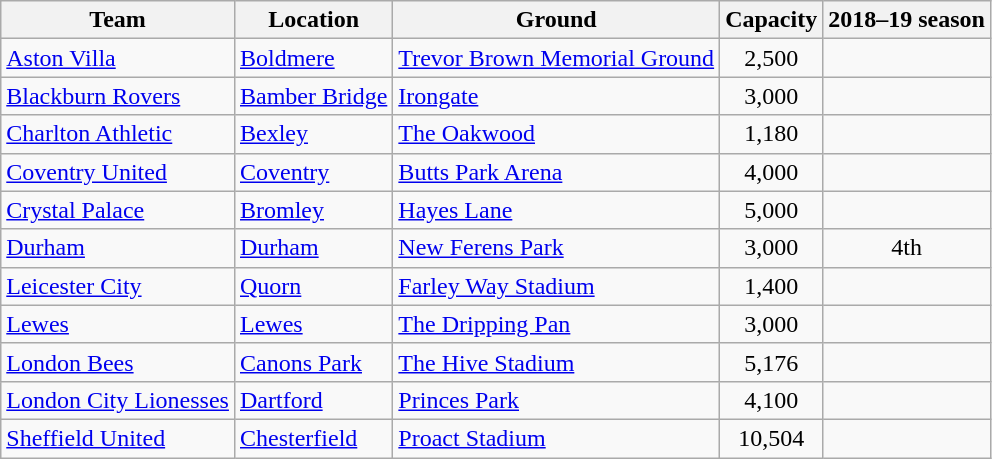<table class="wikitable sortable">
<tr>
<th>Team</th>
<th>Location</th>
<th>Ground</th>
<th>Capacity</th>
<th data-sort-type="number">2018–19 season</th>
</tr>
<tr>
<td><a href='#'>Aston Villa</a></td>
<td><a href='#'>Boldmere</a></td>
<td><a href='#'>Trevor Brown Memorial Ground</a></td>
<td style="text-align:center">2,500</td>
<td style="text-align:center"></td>
</tr>
<tr>
<td><a href='#'>Blackburn Rovers</a></td>
<td><a href='#'>Bamber Bridge</a></td>
<td><a href='#'>Irongate</a></td>
<td style="text-align:center">3,000</td>
<td style="text-align:center"></td>
</tr>
<tr>
<td><a href='#'>Charlton Athletic</a></td>
<td><a href='#'>Bexley</a></td>
<td><a href='#'>The Oakwood</a></td>
<td style="text-align:center">1,180</td>
<td style="text-align:center"></td>
</tr>
<tr>
<td><a href='#'>Coventry United</a></td>
<td><a href='#'>Coventry</a></td>
<td><a href='#'>Butts Park Arena</a></td>
<td style="text-align:center">4,000</td>
<td style="text-align:center"></td>
</tr>
<tr>
<td><a href='#'>Crystal Palace</a></td>
<td><a href='#'>Bromley</a></td>
<td><a href='#'>Hayes Lane</a></td>
<td style="text-align:center">5,000</td>
<td style="text-align:center"></td>
</tr>
<tr>
<td><a href='#'>Durham</a></td>
<td><a href='#'>Durham</a></td>
<td><a href='#'>New Ferens Park</a></td>
<td style="text-align:center">3,000</td>
<td style="text-align:center">4th</td>
</tr>
<tr>
<td><a href='#'>Leicester City</a></td>
<td><a href='#'>Quorn</a></td>
<td><a href='#'>Farley Way Stadium</a></td>
<td style="text-align:center">1,400</td>
<td style="text-align:center"></td>
</tr>
<tr>
<td><a href='#'>Lewes</a></td>
<td><a href='#'>Lewes</a></td>
<td><a href='#'>The Dripping Pan</a></td>
<td style="text-align:center">3,000</td>
<td style="text-align:center"></td>
</tr>
<tr>
<td><a href='#'>London Bees</a></td>
<td><a href='#'>Canons Park</a></td>
<td><a href='#'>The Hive Stadium</a></td>
<td style="text-align:center">5,176</td>
<td style="text-align:center"></td>
</tr>
<tr>
<td><a href='#'>London City Lionesses</a></td>
<td><a href='#'>Dartford</a></td>
<td><a href='#'>Princes Park</a></td>
<td style="text-align:center">4,100</td>
<td style="text-align:center"></td>
</tr>
<tr>
<td><a href='#'>Sheffield United</a></td>
<td><a href='#'>Chesterfield</a></td>
<td><a href='#'>Proact Stadium</a></td>
<td style="text-align:center">10,504</td>
<td style="text-align:center"></td>
</tr>
</table>
